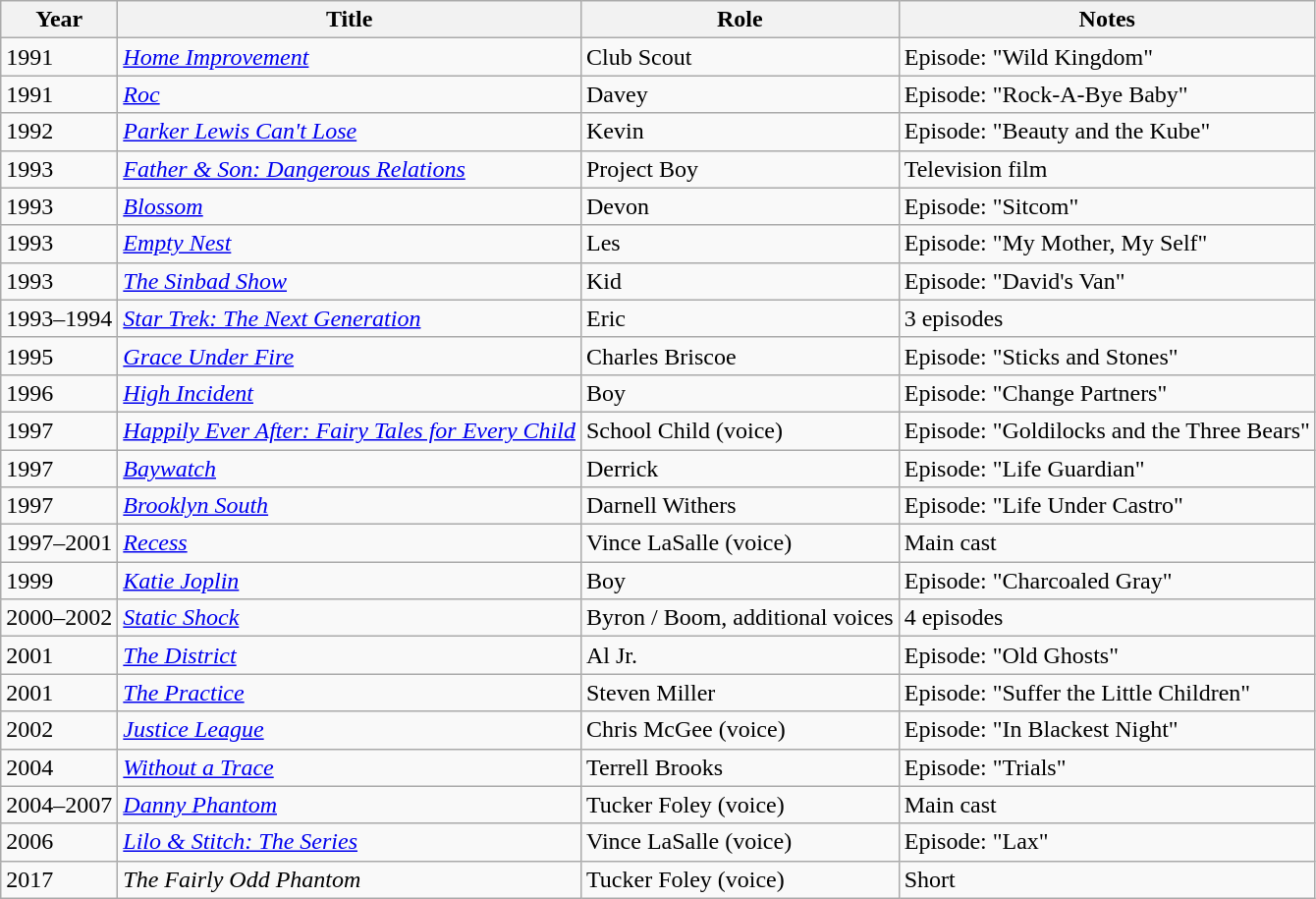<table class="wikitable sortable">
<tr>
<th>Year</th>
<th>Title</th>
<th>Role</th>
<th>Notes</th>
</tr>
<tr>
<td>1991</td>
<td><em><a href='#'>Home Improvement</a></em></td>
<td>Club Scout</td>
<td>Episode: "Wild Kingdom"</td>
</tr>
<tr>
<td>1991</td>
<td><em><a href='#'>Roc</a></em></td>
<td>Davey</td>
<td>Episode: "Rock-A-Bye Baby"</td>
</tr>
<tr>
<td>1992</td>
<td><em><a href='#'>Parker Lewis Can't Lose</a></em></td>
<td>Kevin</td>
<td>Episode: "Beauty and the Kube"</td>
</tr>
<tr>
<td>1993</td>
<td><em><a href='#'>Father & Son: Dangerous Relations</a></em></td>
<td>Project Boy</td>
<td>Television film</td>
</tr>
<tr>
<td>1993</td>
<td><em><a href='#'>Blossom</a></em></td>
<td>Devon</td>
<td>Episode: "Sitcom"</td>
</tr>
<tr>
<td>1993</td>
<td><em><a href='#'>Empty Nest</a></em></td>
<td>Les</td>
<td>Episode: "My Mother, My Self"</td>
</tr>
<tr>
<td>1993</td>
<td><em><a href='#'>The Sinbad Show</a></em></td>
<td>Kid</td>
<td>Episode: "David's Van"</td>
</tr>
<tr>
<td>1993–1994</td>
<td><em><a href='#'>Star Trek: The Next Generation</a></em></td>
<td>Eric</td>
<td>3 episodes</td>
</tr>
<tr>
<td>1995</td>
<td><em><a href='#'>Grace Under Fire</a></em></td>
<td>Charles Briscoe</td>
<td>Episode: "Sticks and Stones"</td>
</tr>
<tr>
<td>1996</td>
<td><em><a href='#'>High Incident</a></em></td>
<td>Boy</td>
<td>Episode: "Change Partners"</td>
</tr>
<tr>
<td>1997</td>
<td><em><a href='#'>Happily Ever After: Fairy Tales for Every Child</a></em></td>
<td>School Child (voice)</td>
<td>Episode: "Goldilocks and the Three Bears"</td>
</tr>
<tr>
<td>1997</td>
<td><em><a href='#'>Baywatch</a></em></td>
<td>Derrick</td>
<td>Episode: "Life Guardian"</td>
</tr>
<tr>
<td>1997</td>
<td><em><a href='#'>Brooklyn South</a></em></td>
<td>Darnell Withers</td>
<td>Episode: "Life Under Castro"</td>
</tr>
<tr>
<td>1997–2001</td>
<td><em><a href='#'>Recess</a></em></td>
<td>Vince LaSalle (voice)</td>
<td>Main cast</td>
</tr>
<tr>
<td>1999</td>
<td><em><a href='#'>Katie Joplin</a></em></td>
<td>Boy</td>
<td>Episode: "Charcoaled Gray"</td>
</tr>
<tr>
<td>2000–2002</td>
<td><em><a href='#'>Static Shock</a></em></td>
<td>Byron / Boom, additional voices</td>
<td>4 episodes</td>
</tr>
<tr>
<td>2001</td>
<td><em><a href='#'>The District</a></em></td>
<td>Al Jr.</td>
<td>Episode: "Old Ghosts"</td>
</tr>
<tr>
<td>2001</td>
<td><em><a href='#'>The Practice</a></em></td>
<td>Steven Miller</td>
<td>Episode: "Suffer the Little Children"</td>
</tr>
<tr>
<td>2002</td>
<td><em><a href='#'>Justice League</a></em></td>
<td>Chris McGee (voice)</td>
<td>Episode: "In Blackest Night"</td>
</tr>
<tr>
<td>2004</td>
<td><em><a href='#'>Without a Trace</a></em></td>
<td>Terrell Brooks</td>
<td>Episode: "Trials"</td>
</tr>
<tr>
<td>2004–2007</td>
<td><em><a href='#'>Danny Phantom</a></em></td>
<td>Tucker Foley (voice)</td>
<td>Main cast</td>
</tr>
<tr>
<td>2006</td>
<td><em><a href='#'>Lilo & Stitch: The Series</a></em></td>
<td>Vince LaSalle (voice)</td>
<td>Episode: "Lax"</td>
</tr>
<tr>
<td>2017</td>
<td><em>The Fairly Odd Phantom</em></td>
<td>Tucker Foley (voice)</td>
<td>Short</td>
</tr>
</table>
